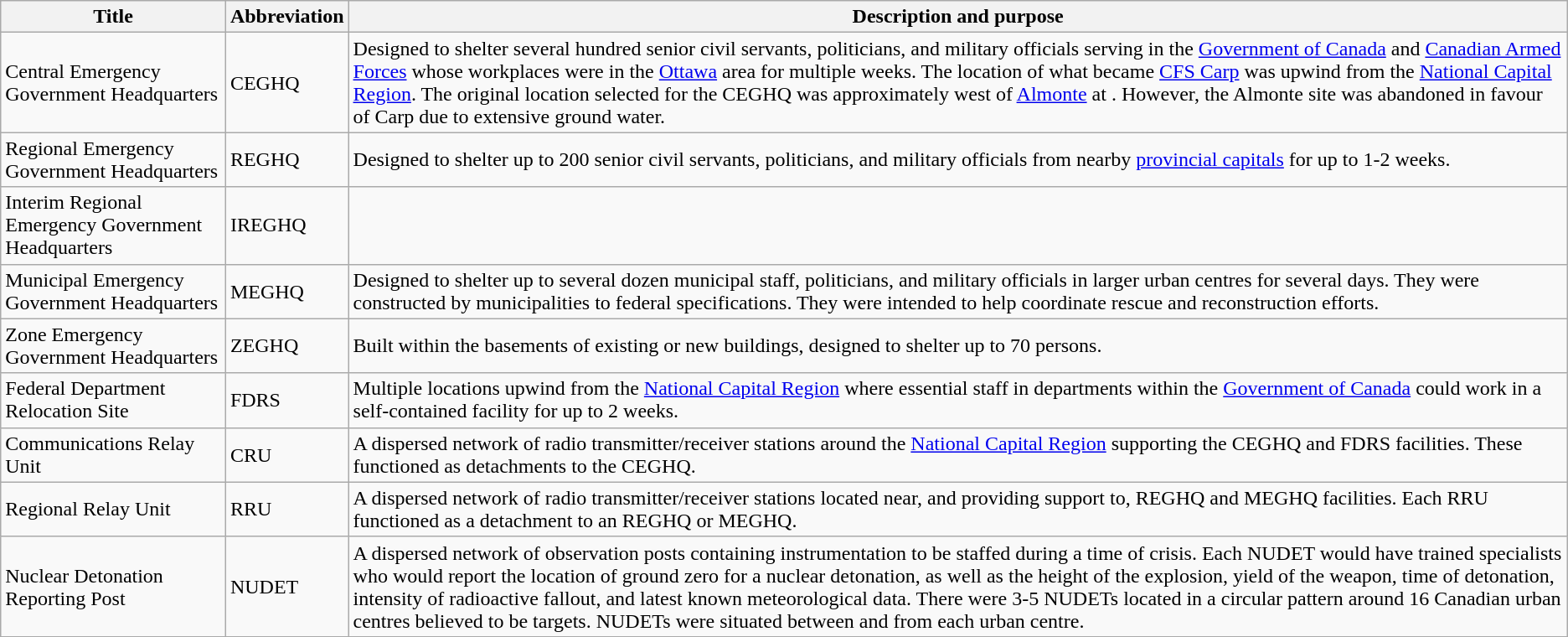<table class="wikitable sortable">
<tr>
<th>Title</th>
<th>Abbreviation</th>
<th>Description and purpose</th>
</tr>
<tr>
<td>Central Emergency Government Headquarters</td>
<td>CEGHQ</td>
<td>Designed to shelter several hundred senior civil servants, politicians, and military officials serving in the <a href='#'>Government of Canada</a> and <a href='#'>Canadian Armed Forces</a> whose workplaces were in the <a href='#'>Ottawa</a> area for multiple weeks. The location of what became <a href='#'>CFS Carp</a> was upwind from the <a href='#'>National Capital Region</a>.  The original location selected for the CEGHQ was approximately  west of <a href='#'>Almonte</a> at . However, the Almonte site was abandoned in favour of Carp due to extensive ground water.</td>
</tr>
<tr>
<td>Regional Emergency Government Headquarters</td>
<td>REGHQ</td>
<td>Designed to shelter up to 200 senior civil servants, politicians, and military officials from nearby <a href='#'>provincial capitals</a> for up to 1-2 weeks.</td>
</tr>
<tr>
<td>Interim Regional Emergency Government Headquarters</td>
<td>IREGHQ</td>
<td></td>
</tr>
<tr>
<td>Municipal Emergency Government Headquarters</td>
<td>MEGHQ</td>
<td>Designed to shelter up to several dozen municipal staff, politicians, and military officials in larger urban centres for several days.  They were constructed by municipalities to federal specifications.  They were intended to help coordinate rescue and reconstruction efforts.</td>
</tr>
<tr>
<td>Zone Emergency Government Headquarters</td>
<td>ZEGHQ</td>
<td>Built within the basements of existing or new buildings, designed to shelter up to 70 persons.</td>
</tr>
<tr>
<td>Federal Department Relocation Site</td>
<td>FDRS</td>
<td>Multiple locations upwind from the <a href='#'>National Capital Region</a> where essential staff in departments within the <a href='#'>Government of Canada</a> could work in a self-contained facility for up to 2 weeks.</td>
</tr>
<tr>
<td>Communications Relay Unit</td>
<td>CRU</td>
<td>A dispersed network of radio transmitter/receiver stations around the <a href='#'>National Capital Region</a> supporting the CEGHQ and FDRS facilities.  These functioned as detachments to the CEGHQ.</td>
</tr>
<tr>
<td>Regional Relay Unit</td>
<td>RRU</td>
<td>A dispersed network of radio transmitter/receiver stations located near, and providing support to, REGHQ and MEGHQ facilities.   Each RRU functioned as a detachment to an REGHQ or MEGHQ.</td>
</tr>
<tr>
<td>Nuclear Detonation Reporting Post</td>
<td>NUDET</td>
<td>A dispersed network of observation posts containing instrumentation to be staffed during a time of crisis.  Each NUDET would have trained specialists who would report the location of ground zero for a nuclear detonation, as well as the height of the explosion, yield of the weapon, time of detonation, intensity of radioactive fallout, and latest known meteorological data.  There were 3-5 NUDETs located in a circular pattern around 16 Canadian urban centres believed to be targets.  NUDETs were situated between  and  from each urban centre.</td>
</tr>
<tr>
</tr>
</table>
